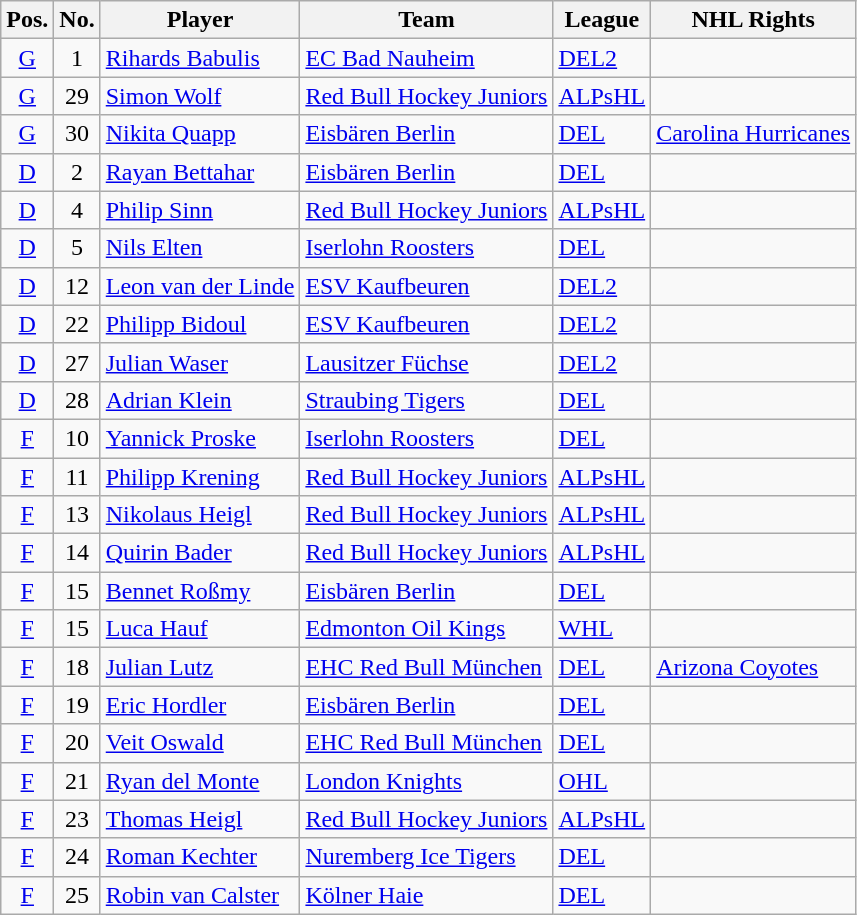<table class="wikitable sortable">
<tr>
<th>Pos.</th>
<th>No.</th>
<th>Player</th>
<th>Team</th>
<th>League</th>
<th>NHL Rights</th>
</tr>
<tr>
<td style="text-align:center;"><a href='#'>G</a></td>
<td style="text-align:center;">1</td>
<td><a href='#'>Rihards Babulis</a></td>
<td> <a href='#'>EC Bad Nauheim</a></td>
<td> <a href='#'>DEL2</a></td>
<td></td>
</tr>
<tr>
<td style="text-align:center;"><a href='#'>G</a></td>
<td style="text-align:center;">29</td>
<td><a href='#'>Simon Wolf</a></td>
<td> <a href='#'>Red Bull Hockey Juniors</a></td>
<td> <a href='#'>ALPsHL</a></td>
<td></td>
</tr>
<tr>
<td style="text-align:center;"><a href='#'>G</a></td>
<td style="text-align:center;">30</td>
<td><a href='#'>Nikita Quapp</a></td>
<td> <a href='#'>Eisbären Berlin</a></td>
<td> <a href='#'>DEL</a></td>
<td><a href='#'>Carolina Hurricanes</a></td>
</tr>
<tr>
<td style="text-align:center;"><a href='#'>D</a></td>
<td style="text-align:center;">2</td>
<td><a href='#'>Rayan Bettahar</a></td>
<td> <a href='#'>Eisbären Berlin</a></td>
<td> <a href='#'>DEL</a></td>
<td></td>
</tr>
<tr>
<td style="text-align:center;"><a href='#'>D</a></td>
<td style="text-align:center;">4</td>
<td><a href='#'>Philip Sinn</a></td>
<td> <a href='#'>Red Bull Hockey Juniors</a></td>
<td> <a href='#'>ALPsHL</a></td>
<td></td>
</tr>
<tr>
<td style="text-align:center;"><a href='#'>D</a></td>
<td style="text-align:center;">5</td>
<td><a href='#'>Nils Elten</a></td>
<td> <a href='#'>Iserlohn Roosters</a></td>
<td> <a href='#'>DEL</a></td>
<td></td>
</tr>
<tr>
<td style="text-align:center;"><a href='#'>D</a></td>
<td style="text-align:center;">12</td>
<td><a href='#'>Leon van der Linde</a></td>
<td> <a href='#'>ESV Kaufbeuren</a></td>
<td> <a href='#'>DEL2</a></td>
<td></td>
</tr>
<tr>
<td style="text-align:center;"><a href='#'>D</a></td>
<td style="text-align:center;">22</td>
<td><a href='#'>Philipp Bidoul</a></td>
<td> <a href='#'>ESV Kaufbeuren</a></td>
<td> <a href='#'>DEL2</a></td>
<td></td>
</tr>
<tr>
<td style="text-align:center;"><a href='#'>D</a></td>
<td style="text-align:center;">27</td>
<td><a href='#'>Julian Waser</a></td>
<td> <a href='#'>Lausitzer Füchse</a></td>
<td> <a href='#'>DEL2</a></td>
<td></td>
</tr>
<tr>
<td style="text-align:center;"><a href='#'>D</a></td>
<td style="text-align:center;">28</td>
<td><a href='#'>Adrian Klein</a></td>
<td> <a href='#'>Straubing Tigers</a></td>
<td> <a href='#'>DEL</a></td>
<td></td>
</tr>
<tr>
<td style="text-align:center;"><a href='#'>F</a></td>
<td style="text-align:center;">10</td>
<td><a href='#'>Yannick Proske</a></td>
<td> <a href='#'>Iserlohn Roosters</a></td>
<td> <a href='#'>DEL</a></td>
<td></td>
</tr>
<tr>
<td style="text-align:center;"><a href='#'>F</a></td>
<td style="text-align:center;">11</td>
<td><a href='#'>Philipp Krening</a></td>
<td> <a href='#'>Red Bull Hockey Juniors</a></td>
<td> <a href='#'>ALPsHL</a></td>
<td></td>
</tr>
<tr>
<td style="text-align:center;"><a href='#'>F</a></td>
<td style="text-align:center;">13</td>
<td><a href='#'>Nikolaus Heigl</a></td>
<td> <a href='#'>Red Bull Hockey Juniors</a></td>
<td> <a href='#'>ALPsHL</a></td>
<td></td>
</tr>
<tr>
<td style="text-align:center;"><a href='#'>F</a></td>
<td style="text-align:center;">14</td>
<td><a href='#'>Quirin Bader</a></td>
<td> <a href='#'>Red Bull Hockey Juniors</a></td>
<td> <a href='#'>ALPsHL</a></td>
<td></td>
</tr>
<tr>
<td style="text-align:center;"><a href='#'>F</a></td>
<td style="text-align:center;">15</td>
<td><a href='#'>Bennet Roßmy</a></td>
<td> <a href='#'>Eisbären Berlin</a></td>
<td> <a href='#'>DEL</a></td>
<td></td>
</tr>
<tr>
<td style="text-align:center;"><a href='#'>F</a></td>
<td style="text-align:center;">15</td>
<td><a href='#'>Luca Hauf</a></td>
<td> <a href='#'>Edmonton Oil Kings</a></td>
<td> <a href='#'>WHL</a></td>
<td></td>
</tr>
<tr>
<td style="text-align:center;"><a href='#'>F</a></td>
<td style="text-align:center;">18</td>
<td><a href='#'>Julian Lutz</a></td>
<td> <a href='#'>EHC Red Bull München</a></td>
<td> <a href='#'>DEL</a></td>
<td><a href='#'>Arizona Coyotes</a></td>
</tr>
<tr>
<td style="text-align:center;"><a href='#'>F</a></td>
<td style="text-align:center;">19</td>
<td><a href='#'>Eric Hordler</a></td>
<td> <a href='#'>Eisbären Berlin</a></td>
<td> <a href='#'>DEL</a></td>
<td></td>
</tr>
<tr>
<td style="text-align:center;"><a href='#'>F</a></td>
<td style="text-align:center;">20</td>
<td><a href='#'>Veit Oswald</a></td>
<td> <a href='#'>EHC Red Bull München</a></td>
<td> <a href='#'>DEL</a></td>
<td></td>
</tr>
<tr>
<td style="text-align:center;"><a href='#'>F</a></td>
<td style="text-align:center;">21</td>
<td><a href='#'>Ryan del Monte</a></td>
<td> <a href='#'>London Knights</a></td>
<td> <a href='#'>OHL</a></td>
<td></td>
</tr>
<tr>
<td style="text-align:center;"><a href='#'>F</a></td>
<td style="text-align:center;">23</td>
<td><a href='#'>Thomas Heigl</a></td>
<td> <a href='#'>Red Bull Hockey Juniors</a></td>
<td> <a href='#'>ALPsHL</a></td>
<td></td>
</tr>
<tr>
<td style="text-align:center;"><a href='#'>F</a></td>
<td style="text-align:center;">24</td>
<td><a href='#'>Roman Kechter</a></td>
<td> <a href='#'>Nuremberg Ice Tigers</a></td>
<td> <a href='#'>DEL</a></td>
<td></td>
</tr>
<tr>
<td style="text-align:center;"><a href='#'>F</a></td>
<td style="text-align:center;">25</td>
<td><a href='#'>Robin van Calster</a></td>
<td> <a href='#'>Kölner Haie</a></td>
<td> <a href='#'>DEL</a></td>
<td></td>
</tr>
</table>
